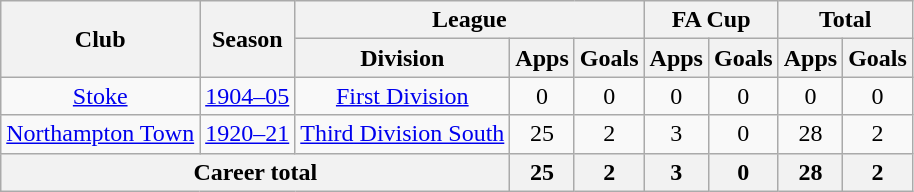<table class="wikitable" style="text-align: center;">
<tr>
<th rowspan="2">Club</th>
<th rowspan="2">Season</th>
<th colspan="3">League</th>
<th colspan="2">FA Cup</th>
<th colspan="2">Total</th>
</tr>
<tr>
<th>Division</th>
<th>Apps</th>
<th>Goals</th>
<th>Apps</th>
<th>Goals</th>
<th>Apps</th>
<th>Goals</th>
</tr>
<tr>
<td><a href='#'>Stoke</a></td>
<td><a href='#'>1904–05</a></td>
<td><a href='#'>First Division</a></td>
<td>0</td>
<td>0</td>
<td>0</td>
<td>0</td>
<td>0</td>
<td>0</td>
</tr>
<tr>
<td><a href='#'>Northampton Town</a></td>
<td><a href='#'>1920–21</a></td>
<td><a href='#'>Third Division South</a></td>
<td>25</td>
<td>2</td>
<td>3</td>
<td>0</td>
<td>28</td>
<td>2</td>
</tr>
<tr>
<th colspan="3">Career total</th>
<th>25</th>
<th>2</th>
<th>3</th>
<th>0</th>
<th>28</th>
<th>2</th>
</tr>
</table>
